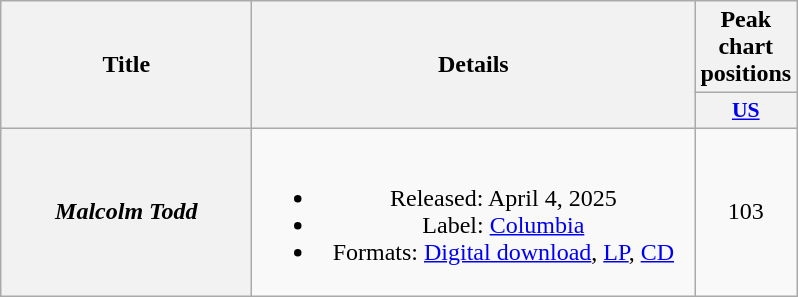<table class="wikitable plainrowheaders" style="text-align:center;">
<tr>
<th scope="col" rowspan="2" style="width:10em;">Title</th>
<th scope="col" rowspan="2" style="width:18em;">Details</th>
<th scope="col">Peak chart positions</th>
</tr>
<tr>
<th scope="col" style="width:2.5em;font-size:90%;"><a href='#'>US</a><br></th>
</tr>
<tr>
<th scope="row"><em>Malcolm Todd</em></th>
<td><br><ul><li>Released: April 4, 2025</li><li>Label: <a href='#'>Columbia</a></li><li>Formats: <a href='#'>Digital download</a>, <a href='#'>LP</a>, <a href='#'>CD</a></li></ul></td>
<td>103</td>
</tr>
</table>
